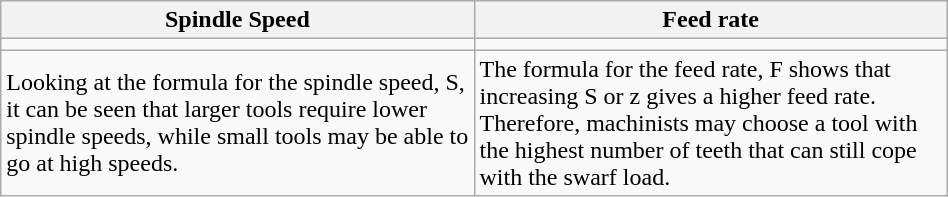<table class="wikitable" style="width:50%">
<tr align="center">
<th>Spindle Speed</th>
<th>Feed rate</th>
</tr>
<tr align="center">
<td></td>
<td style="width:50%"></td>
</tr>
<tr>
<td>Looking at the formula for the spindle speed, S, it can be seen that larger tools require lower spindle speeds, while small tools may be able to go at high speeds.</td>
<td>The formula for the feed rate, F shows that increasing S or z gives a higher feed rate. Therefore, machinists may choose a tool with the highest number of teeth that can still cope with the swarf load.</td>
</tr>
</table>
